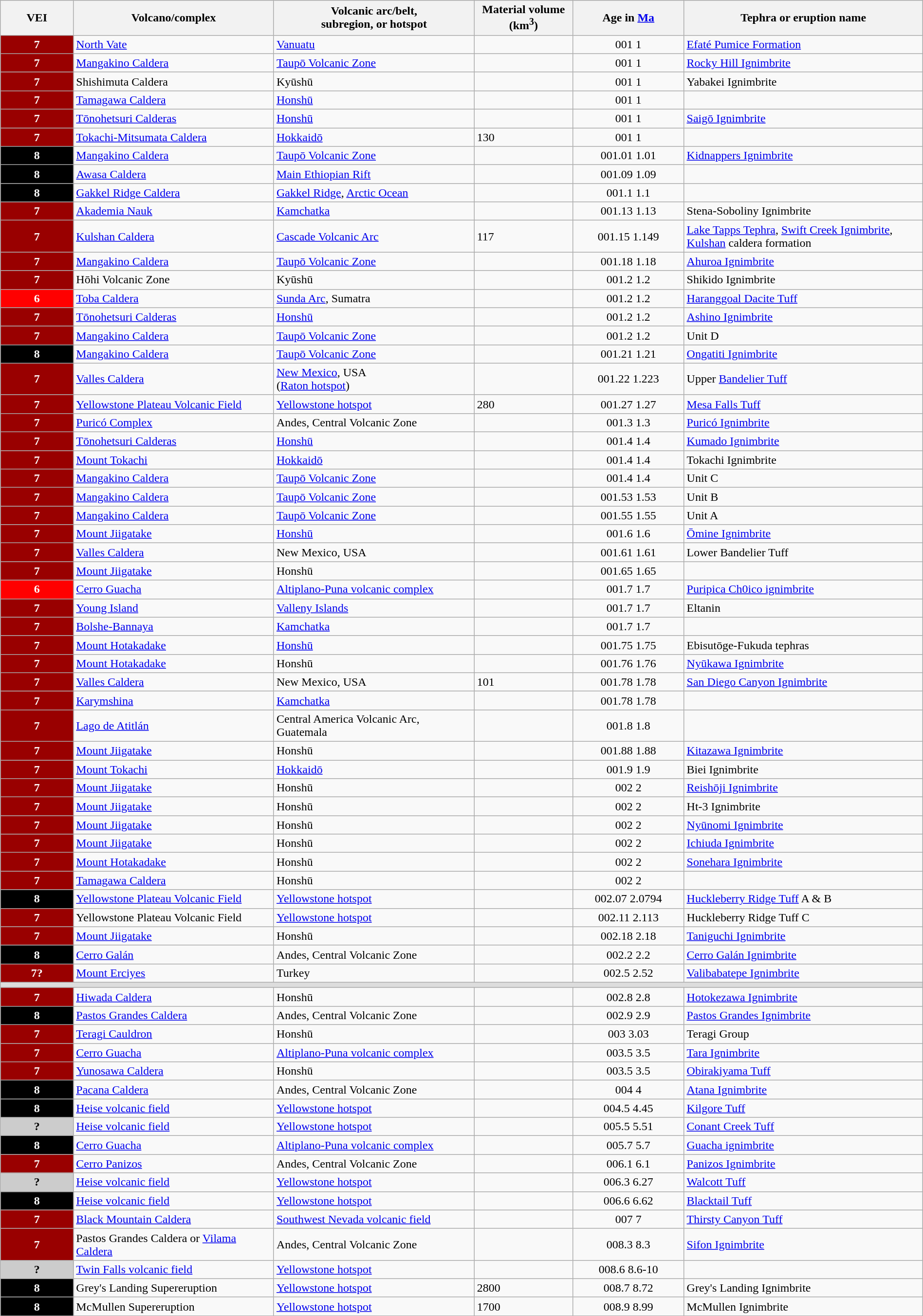<table class="wikitable sortable" width=100%>
<tr>
<th width=50px>VEI</th>
<th width=150px>Volcano/complex</th>
<th width=150px>Volcanic arc/belt,<br>subregion, or hotspot</th>
<th width=70px>Material volume (km<sup>3</sup>)</th>
<th data-sort-type="number" width=80px>Age in <a href='#'>Ma</a></th>
<th width=180px>Tephra or eruption name</th>
</tr>
<tr>
<th style="background:#900; color:white;">7</th>
<td><a href='#'>North Vate</a></td>
<td><a href='#'>Vanuatu</a></td>
<td></td>
<td style="text-align: center;"><span>001</span> 1</td>
<td><a href='#'>Efaté Pumice Formation</a></td>
</tr>
<tr>
<th style="background:#900; color:white;">7</th>
<td><a href='#'>Mangakino Caldera</a></td>
<td><a href='#'>Taupō Volcanic Zone</a></td>
<td></td>
<td style="text-align: center;"><span>001</span> 1</td>
<td><a href='#'>Rocky Hill Ignimbrite</a></td>
</tr>
<tr>
<th style="background:#900; color:white;">7</th>
<td>Shishimuta Caldera</td>
<td>Kyūshū</td>
<td></td>
<td style="text-align: center;"><span>001</span> 1</td>
<td>Yabakei Ignimbrite</td>
</tr>
<tr>
<th style="background:#900; color:white;">7</th>
<td><a href='#'>Tamagawa Caldera</a></td>
<td><a href='#'>Honshū</a></td>
<td></td>
<td style="text-align: center;"><span>001</span> 1</td>
<td></td>
</tr>
<tr>
<th style="background:#900; color:white;">7</th>
<td><a href='#'>Tōnohetsuri Calderas</a></td>
<td><a href='#'>Honshū</a></td>
<td></td>
<td style="text-align: center;"><span>001</span> 1</td>
<td><a href='#'>Saigō Ignimbrite</a></td>
</tr>
<tr>
<th style="background:#900; color:white;">7</th>
<td><a href='#'>Tokachi-Mitsumata Caldera</a></td>
<td><a href='#'>Hokkaidō</a></td>
<td><span>130</span> </td>
<td style="text-align: center;"><span>001</span> 1</td>
<td></td>
</tr>
<tr>
<th style="background:#000; color:white;">8</th>
<td><a href='#'>Mangakino Caldera</a></td>
<td><a href='#'>Taupō Volcanic Zone</a></td>
<td></td>
<td style="text-align: center;"><span>001.01</span> 1.01</td>
<td><a href='#'>Kidnappers Ignimbrite</a></td>
</tr>
<tr>
<th style="background:#000; color:white;">8</th>
<td><a href='#'>Awasa Caldera</a></td>
<td><a href='#'>Main Ethiopian Rift</a></td>
<td></td>
<td style="text-align: center;"><span>001.09</span> 1.09</td>
<td></td>
</tr>
<tr>
<th style="background:#000; color:white;">8</th>
<td><a href='#'>Gakkel Ridge Caldera</a></td>
<td><a href='#'>Gakkel Ridge</a>, <a href='#'>Arctic Ocean</a></td>
<td></td>
<td style="text-align: center;"><span>001.1</span>  1.1</td>
<td></td>
</tr>
<tr>
<th style="background:#900; color:white;">7</th>
<td><a href='#'>Akademia Nauk</a></td>
<td><a href='#'>Kamchatka</a></td>
<td></td>
<td style="text-align: center;"><span>001.13</span> 1.13</td>
<td>Stena-Soboliny Ignimbrite</td>
</tr>
<tr>
<th style="background:#900; color:white;">7</th>
<td><a href='#'>Kulshan Caldera</a></td>
<td><a href='#'>Cascade Volcanic Arc</a></td>
<td><span>117</span> </td>
<td style="text-align: center;"><span>001.15</span> 1.149</td>
<td><a href='#'>Lake Tapps Tephra</a>, <a href='#'>Swift Creek Ignimbrite</a>, <a href='#'>Kulshan</a> caldera formation</td>
</tr>
<tr>
<th style="background:#900; color:white;">7</th>
<td><a href='#'>Mangakino Caldera</a></td>
<td><a href='#'>Taupō Volcanic Zone</a></td>
<td></td>
<td style="text-align: center;"><span>001.18</span> 1.18</td>
<td><a href='#'>Ahuroa Ignimbrite</a></td>
</tr>
<tr>
<th style="background:#900; color:white;">7</th>
<td>Hōhi Volcanic Zone</td>
<td>Kyūshū</td>
<td></td>
<td style="text-align: center;"><span>001.2</span> 1.2</td>
<td>Shikido Ignimbrite</td>
</tr>
<tr>
<th style="background:#f00; color:white;">6</th>
<td><a href='#'>Toba Caldera</a></td>
<td><a href='#'>Sunda Arc</a>, Sumatra</td>
<td></td>
<td style="text-align: center;"><span>001.2</span> 1.2</td>
<td><a href='#'>Haranggoal Dacite Tuff</a></td>
</tr>
<tr>
<th style="background:#900; color:white;">7</th>
<td><a href='#'>Tōnohetsuri Calderas</a></td>
<td><a href='#'>Honshū</a></td>
<td></td>
<td style="text-align: center;"><span>001.2</span> 1.2</td>
<td><a href='#'>Ashino Ignimbrite</a></td>
</tr>
<tr>
<th style="background:#900; color:white;">7</th>
<td><a href='#'>Mangakino Caldera</a></td>
<td><a href='#'>Taupō Volcanic Zone</a></td>
<td></td>
<td style="text-align: center;"><span>001.2</span> 1.2</td>
<td>Unit D</td>
</tr>
<tr>
<th style="background:#000; color:white;">8</th>
<td><a href='#'>Mangakino Caldera</a></td>
<td><a href='#'>Taupō Volcanic Zone</a></td>
<td></td>
<td style="text-align: center;"><span>001.21</span> 1.21</td>
<td><a href='#'>Ongatiti Ignimbrite</a></td>
</tr>
<tr>
<th style="background:#900; color:white;">7</th>
<td><a href='#'>Valles Caldera</a></td>
<td><a href='#'>New Mexico</a>, USA<br>(<a href='#'>Raton hotspot</a>)</td>
<td></td>
<td style="text-align: center;"><span>001.22</span> 1.223</td>
<td>Upper <a href='#'>Bandelier Tuff</a></td>
</tr>
<tr>
<th style="background:#900; color:white;">7</th>
<td><a href='#'>Yellowstone Plateau Volcanic Field</a></td>
<td><a href='#'>Yellowstone hotspot</a></td>
<td><span>280</span> </td>
<td style="text-align: center;"><span>001.27</span> 1.27</td>
<td><a href='#'>Mesa Falls Tuff</a></td>
</tr>
<tr>
<th style="background:#900; color:white;">7</th>
<td><a href='#'>Puricó Complex</a></td>
<td>Andes, Central Volcanic Zone</td>
<td></td>
<td style="text-align: center;"><span>001.3</span> 1.3</td>
<td><a href='#'>Puricó Ignimbrite</a></td>
</tr>
<tr>
<th style="background:#900; color:white;">7</th>
<td><a href='#'>Tōnohetsuri Calderas</a></td>
<td><a href='#'>Honshū</a></td>
<td></td>
<td style="text-align: center;"><span>001.4</span> 1.4</td>
<td><a href='#'>Kumado Ignimbrite</a></td>
</tr>
<tr>
<th style="background:#900; color:white;">7</th>
<td><a href='#'>Mount Tokachi</a></td>
<td><a href='#'>Hokkaidō</a></td>
<td></td>
<td style="text-align: center;"><span>001.4</span> 1.4</td>
<td>Tokachi Ignimbrite</td>
</tr>
<tr>
<th style="background:#900; color:white;">7</th>
<td><a href='#'>Mangakino Caldera</a></td>
<td><a href='#'>Taupō Volcanic Zone</a></td>
<td></td>
<td style="text-align: center;"><span>001.4</span> 1.4</td>
<td>Unit C</td>
</tr>
<tr>
<th style="background:#900; color:white;">7</th>
<td><a href='#'>Mangakino Caldera</a></td>
<td><a href='#'>Taupō Volcanic Zone</a></td>
<td></td>
<td style="text-align: center;"><span>001.53</span> 1.53</td>
<td>Unit B</td>
</tr>
<tr>
<th style="background:#900; color:white;">7</th>
<td><a href='#'>Mangakino Caldera</a></td>
<td><a href='#'>Taupō Volcanic Zone</a></td>
<td></td>
<td style="text-align: center;"><span>001.55</span> 1.55</td>
<td>Unit A</td>
</tr>
<tr>
<th style="background:#900; color:white;">7</th>
<td><a href='#'>Mount Jiigatake</a></td>
<td><a href='#'>Honshū</a></td>
<td></td>
<td style="text-align: center;"><span>001.6</span> 1.6</td>
<td><a href='#'>Ōmine Ignimbrite</a></td>
</tr>
<tr>
<th style="background:#900; color:white;">7</th>
<td><a href='#'>Valles Caldera</a></td>
<td>New Mexico, USA</td>
<td></td>
<td style="text-align: center;"><span>001.61</span> 1.61</td>
<td>Lower Bandelier Tuff</td>
</tr>
<tr>
<th style="background:#900; color:white;">7</th>
<td><a href='#'>Mount Jiigatake</a></td>
<td>Honshū</td>
<td></td>
<td style="text-align: center;"><span>001.65</span> 1.65</td>
<td></td>
</tr>
<tr>
<th style="background:#f00; color:white;">6</th>
<td><a href='#'>Cerro Guacha</a></td>
<td><a href='#'>Altiplano-Puna volcanic complex</a></td>
<td></td>
<td style="text-align: center;"><span>001.7</span> 1.7</td>
<td><a href='#'>Puripica Ch0ico ignimbrite</a></td>
</tr>
<tr>
<th style="background:#900; color:white;">7</th>
<td><a href='#'>Young Island</a></td>
<td><a href='#'>Valleny Islands</a></td>
<td></td>
<td style="text-align: center;"><span>001.7</span> 1.7</td>
<td>Eltanin</td>
</tr>
<tr>
<th style="background:#900; color:white;">7</th>
<td><a href='#'>Bolshe-Bannaya</a></td>
<td><a href='#'>Kamchatka</a></td>
<td></td>
<td style="text-align: center;"><span>001.7</span> 1.7</td>
<td></td>
</tr>
<tr>
<th style="background:#900; color:white;">7</th>
<td><a href='#'>Mount Hotakadake</a></td>
<td><a href='#'>Honshū</a></td>
<td></td>
<td style="text-align: center;"><span>001.75</span> 1.75</td>
<td>Ebisutōge-Fukuda tephras</td>
</tr>
<tr>
<th style="background:#900; color:white;">7</th>
<td><a href='#'>Mount Hotakadake</a></td>
<td>Honshū</td>
<td></td>
<td style="text-align: center;"><span>001.76</span> 1.76</td>
<td><a href='#'>Nyūkawa Ignimbrite</a></td>
</tr>
<tr>
<th style="background:#900; color:white;">7</th>
<td><a href='#'>Valles Caldera</a></td>
<td>New Mexico, USA</td>
<td><span>101</span> </td>
<td style="text-align: center;"><span>001.78</span> 1.78</td>
<td><a href='#'>San Diego Canyon Ignimbrite</a></td>
</tr>
<tr>
<th style="background:#900; color:white;">7</th>
<td><a href='#'>Karymshina</a></td>
<td><a href='#'>Kamchatka</a></td>
<td></td>
<td style="text-align: center;"><span>001.78</span> 1.78</td>
<td></td>
</tr>
<tr>
<th style="background:#900; color:white;">7</th>
<td><a href='#'>Lago de Atitlán</a></td>
<td>Central America Volcanic Arc, Guatemala</td>
<td></td>
<td style="text-align: center;"><span>001.8</span> 1.8</td>
<td></td>
</tr>
<tr>
<th style="background:#900; color:white;">7</th>
<td><a href='#'>Mount Jiigatake</a></td>
<td>Honshū</td>
<td></td>
<td style="text-align: center;"><span>001.88</span> 1.88</td>
<td><a href='#'>Kitazawa Ignimbrite</a></td>
</tr>
<tr>
<th style="background:#900; color:white;">7</th>
<td><a href='#'>Mount Tokachi</a></td>
<td><a href='#'>Hokkaidō</a></td>
<td></td>
<td style="text-align: center;"><span>001.9</span> 1.9</td>
<td>Biei Ignimbrite</td>
</tr>
<tr>
<th style="background:#900; color:white;">7</th>
<td><a href='#'>Mount Jiigatake</a></td>
<td>Honshū</td>
<td></td>
<td style="text-align: center;"><span>002</span> 2</td>
<td><a href='#'>Reishōji Ignimbrite</a></td>
</tr>
<tr>
<th style="background:#900; color:white;">7</th>
<td><a href='#'>Mount Jiigatake</a></td>
<td>Honshū</td>
<td></td>
<td style="text-align: center;"><span>002</span> 2</td>
<td>Ht-3 Ignimbrite</td>
</tr>
<tr>
<th style="background:#900; color:white;">7</th>
<td><a href='#'>Mount Jiigatake</a></td>
<td>Honshū</td>
<td></td>
<td style="text-align: center;"><span>002</span> 2</td>
<td><a href='#'>Nyūnomi Ignimbrite</a></td>
</tr>
<tr>
<th style="background:#900; color:white;">7</th>
<td><a href='#'>Mount Jiigatake</a></td>
<td>Honshū</td>
<td></td>
<td style="text-align: center;"><span>002</span> 2</td>
<td><a href='#'>Ichiuda Ignimbrite</a></td>
</tr>
<tr>
<th style="background:#900; color:white;">7</th>
<td><a href='#'>Mount Hotakadake</a></td>
<td>Honshū</td>
<td></td>
<td style="text-align: center;"><span>002</span> 2</td>
<td><a href='#'>Sonehara Ignimbrite</a></td>
</tr>
<tr>
<th style="background:#900; color:white;">7</th>
<td><a href='#'>Tamagawa Caldera</a></td>
<td>Honshū</td>
<td></td>
<td style="text-align: center;"><span>002</span> 2</td>
<td></td>
</tr>
<tr>
<th style="background:#000; color:white;">8</th>
<td><a href='#'>Yellowstone Plateau Volcanic Field </a></td>
<td><a href='#'>Yellowstone hotspot</a></td>
<td></td>
<td style="text-align: center;"><span>002.07</span> 2.0794</td>
<td><a href='#'>Huckleberry Ridge Tuff</a> A & B</td>
</tr>
<tr>
<th style="background:#900; color:white;">7</th>
<td>Yellowstone Plateau Volcanic Field</td>
<td><a href='#'>Yellowstone hotspot</a></td>
<td></td>
<td style="text-align: center;"><span>002.11</span> 2.113</td>
<td>Huckleberry Ridge Tuff C</td>
</tr>
<tr>
<th style="background:#900; color:white;">7</th>
<td><a href='#'>Mount Jiigatake</a></td>
<td>Honshū</td>
<td></td>
<td style="text-align: center;"><span>002.18</span> 2.18</td>
<td><a href='#'>Taniguchi Ignimbrite</a></td>
</tr>
<tr>
<th style="background:#000; color:white;">8</th>
<td><a href='#'>Cerro Galán</a></td>
<td>Andes, Central Volcanic Zone</td>
<td></td>
<td style="text-align: center;"><span>002.2</span> 2.2</td>
<td><a href='#'>Cerro Galán Ignimbrite</a></td>
</tr>
<tr>
<th style="background:#900; color:white;">7?</th>
<td><a href='#'>Mount Erciyes</a></td>
<td>Turkey</td>
<td></td>
<td style="text-align: center;"><span>002.5</span> 2.52</td>
<td><a href='#'>Valibabatepe Ignimbrite</a></td>
</tr>
<tr>
<td colspan=6 style="background-color:#dddddd"><strong></strong></td>
</tr>
<tr>
<th style="background:#900; color:white;">7</th>
<td><a href='#'>Hiwada Caldera</a></td>
<td>Honshū</td>
<td></td>
<td style="text-align: center;"><span>002.8</span> 2.8</td>
<td><a href='#'>Hotokezawa Ignimbrite</a></td>
</tr>
<tr>
<th style="background:#000; color:white;">8</th>
<td><a href='#'>Pastos Grandes Caldera</a></td>
<td>Andes, Central Volcanic Zone</td>
<td></td>
<td style="text-align: center;"><span>002.9</span> 2.9</td>
<td><a href='#'>Pastos Grandes Ignimbrite</a></td>
</tr>
<tr>
<th style="background:#900; color:white;">7</th>
<td><a href='#'>Teragi Cauldron</a></td>
<td>Honshū</td>
<td></td>
<td style="text-align: center;"><span>003</span> 3.03</td>
<td>Teragi Group</td>
</tr>
<tr>
<th style="background:#900; color:white;">7</th>
<td><a href='#'>Cerro Guacha</a></td>
<td><a href='#'>Altiplano-Puna volcanic complex</a></td>
<td></td>
<td style="text-align: center;"><span>003.5</span> 3.5</td>
<td><a href='#'>Tara Ignimbrite</a></td>
</tr>
<tr>
<th style="background:#900; color:white;">7</th>
<td><a href='#'>Yunosawa Caldera</a></td>
<td>Honshū</td>
<td></td>
<td style="text-align: center;"><span>003.5</span> 3.5</td>
<td><a href='#'>Obirakiyama Tuff</a></td>
</tr>
<tr>
<th style="background:#000; color:white;">8</th>
<td><a href='#'>Pacana Caldera</a></td>
<td>Andes, Central Volcanic Zone</td>
<td></td>
<td style="text-align: center;"><span>004</span> 4</td>
<td><a href='#'>Atana Ignimbrite</a></td>
</tr>
<tr>
<th style="background:#000; color:white;">8</th>
<td><a href='#'>Heise volcanic field</a></td>
<td><a href='#'>Yellowstone hotspot</a></td>
<td></td>
<td style="text-align: center;"><span>004.5</span> 4.45</td>
<td><a href='#'>Kilgore Tuff</a></td>
</tr>
<tr>
<th style="background:#ccc;">?</th>
<td><a href='#'>Heise volcanic field</a></td>
<td><a href='#'>Yellowstone hotspot</a></td>
<td></td>
<td style="text-align: center;"><span>005.5</span> 5.51</td>
<td><a href='#'>Conant Creek Tuff</a></td>
</tr>
<tr>
<th style="background:#000; color:white;">8</th>
<td><a href='#'>Cerro Guacha</a></td>
<td><a href='#'>Altiplano-Puna volcanic complex</a></td>
<td></td>
<td style="text-align: center;"><span>005.7</span> 5.7</td>
<td><a href='#'>Guacha ignimbrite</a></td>
</tr>
<tr>
<th style="background:#900; color:white;">7</th>
<td><a href='#'>Cerro Panizos</a></td>
<td>Andes, Central Volcanic Zone</td>
<td></td>
<td style="text-align: center;"><span>006.1</span> 6.1</td>
<td><a href='#'>Panizos Ignimbrite</a></td>
</tr>
<tr>
<th style="background:#ccc;">?</th>
<td><a href='#'>Heise volcanic field</a></td>
<td><a href='#'>Yellowstone hotspot</a></td>
<td></td>
<td style="text-align: center;"><span>006.3</span> 6.27</td>
<td><a href='#'>Walcott Tuff</a></td>
</tr>
<tr>
<th style="background:#000; color:white;">8</th>
<td><a href='#'>Heise volcanic field</a></td>
<td><a href='#'>Yellowstone hotspot</a></td>
<td></td>
<td style="text-align: center;"><span>006.6</span> 6.62</td>
<td><a href='#'>Blacktail Tuff</a></td>
</tr>
<tr>
<th style="background:#900; color:white;">7</th>
<td><a href='#'>Black Mountain Caldera</a></td>
<td><a href='#'>Southwest Nevada volcanic field</a></td>
<td></td>
<td style="text-align: center;"><span>007</span> 7</td>
<td><a href='#'>Thirsty Canyon Tuff</a></td>
</tr>
<tr>
<th style="background:#900; color:white;">7</th>
<td>Pastos Grandes Caldera or <a href='#'>Vilama Caldera</a></td>
<td>Andes, Central Volcanic Zone</td>
<td></td>
<td style="text-align: center;"><span>008.3</span> 8.3</td>
<td><a href='#'>Sifon Ignimbrite</a></td>
</tr>
<tr>
<th style="background:#ccc;">?</th>
<td><a href='#'>Twin Falls volcanic field</a></td>
<td><a href='#'>Yellowstone hotspot</a></td>
<td></td>
<td style="text-align: center;"><span>008.6</span> 8.6-10</td>
<td></td>
</tr>
<tr>
<th style="background:#000; color:white;">8</th>
<td>Grey's Landing Supereruption</td>
<td><a href='#'>Yellowstone hotspot</a></td>
<td><span>2800</span> </td>
<td style="text-align: center;"><span>008.7</span> 8.72</td>
<td>Grey's Landing Ignimbrite</td>
</tr>
<tr>
<th style="background:#000; color:white;">8</th>
<td>McMullen Supereruption</td>
<td><a href='#'>Yellowstone hotspot</a></td>
<td><span>1700</span> </td>
<td style="text-align: center;"><span>008.9</span> 8.99</td>
<td>McMullen Ignimbrite</td>
</tr>
</table>
